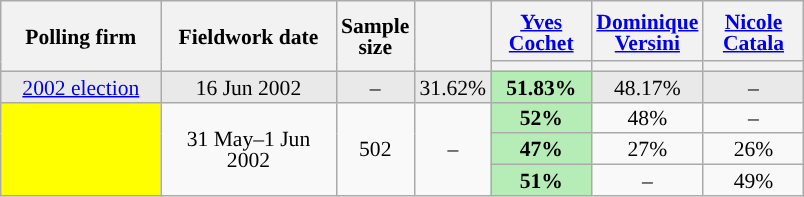<table class="wikitable sortable" style="text-align:center;font-size:90%;line-height:14px;">
<tr style="height:40px;">
<th style="width:100px;" rowspan="2">Polling firm</th>
<th style="width:110px;" rowspan="2">Fieldwork date</th>
<th style="width:35px;" rowspan="2">Sample<br>size</th>
<th style="width:30px;" rowspan="2"></th>
<th class="unsortable" style="width:60px;"><a href='#'>Yves Cochet</a><br></th>
<th class="unsortable" style="width:60px;"><a href='#'>Dominique Versini</a><br></th>
<th class="unsortable" style="width:60px;"><a href='#'>Nicole Catala</a><br></th>
</tr>
<tr>
<th style="background:"></th>
<th style="background:"></th>
<th style="background:"></th>
</tr>
<tr style="background:#E9E9E9;">
<td><a href='#'>2002 election</a></td>
<td data-sort-value="2002-06-16">16 Jun 2002</td>
<td>–</td>
<td>31.62%</td>
<td style="background:#B6EDB6;"><strong>51.83%</strong></td>
<td>48.17%</td>
<td>–</td>
</tr>
<tr>
<td rowspan="3" style="background:yellow;"></td>
<td rowspan="3" data-sort-value="2002-06-01">31 May–1 Jun 2002</td>
<td rowspan="3">502</td>
<td rowspan="3">–</td>
<td style="background:#B6EDB6;"><strong>52%</strong></td>
<td>48%</td>
<td>–</td>
</tr>
<tr>
<td style="background:#B6EDB6;"><strong>47%</strong></td>
<td>27%</td>
<td>26%</td>
</tr>
<tr>
<td style="background:#B6EDB6;"><strong>51%</strong></td>
<td>–</td>
<td>49%</td>
</tr>
</table>
